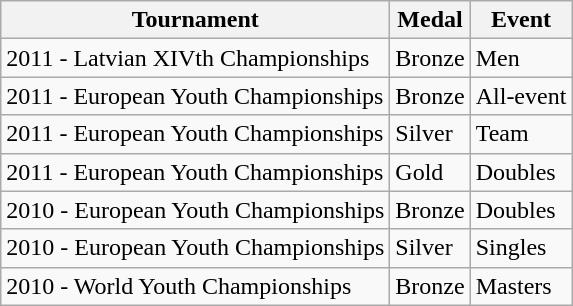<table class="wikitable">
<tr>
<th>Tournament</th>
<th>Medal</th>
<th>Event</th>
</tr>
<tr>
<td>2011 - Latvian XIVth  Championships</td>
<td>Bronze</td>
<td>Men</td>
</tr>
<tr>
<td>2011 - European Youth Championships</td>
<td>Bronze</td>
<td>All-event</td>
</tr>
<tr>
<td>2011 - European Youth Championships</td>
<td>Silver</td>
<td>Team</td>
</tr>
<tr>
<td>2011 - European Youth Championships</td>
<td>Gold</td>
<td>Doubles</td>
</tr>
<tr>
<td>2010 - European Youth Championships</td>
<td>Bronze</td>
<td>Doubles</td>
</tr>
<tr>
<td>2010 - European Youth Championships</td>
<td>Silver</td>
<td>Singles</td>
</tr>
<tr>
<td>2010 - World Youth Championships</td>
<td>Bronze</td>
<td>Masters</td>
</tr>
</table>
